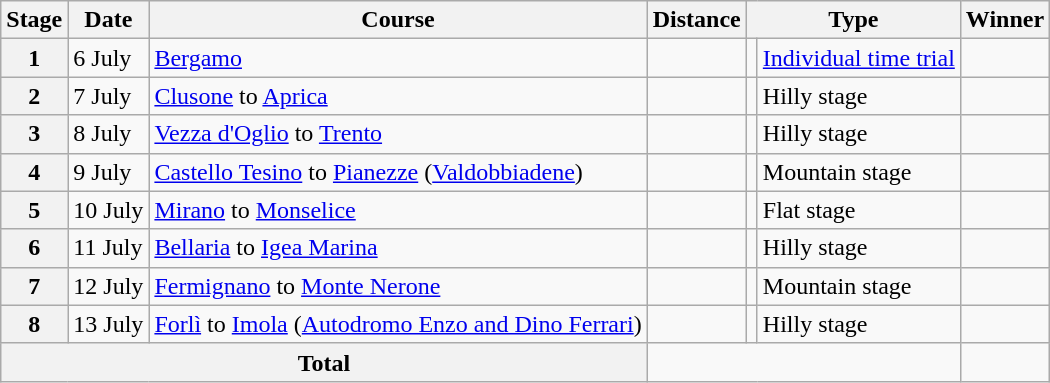<table class="wikitable sortable">
<tr>
<th scope="col">Stage</th>
<th scope="col">Date</th>
<th scope="col">Course</th>
<th scope="col">Distance</th>
<th colspan="2" scope="col">Type</th>
<th scope="col">Winner</th>
</tr>
<tr>
<th scope="row">1</th>
<td>6 July</td>
<td><a href='#'>Bergamo</a></td>
<td></td>
<td></td>
<td><a href='#'>Individual time trial</a></td>
<td></td>
</tr>
<tr>
<th scope="row">2</th>
<td>7 July</td>
<td><a href='#'>Clusone</a> to <a href='#'>Aprica</a></td>
<td></td>
<td></td>
<td>Hilly stage</td>
<td></td>
</tr>
<tr>
<th scope="row">3</th>
<td>8 July</td>
<td><a href='#'>Vezza d'Oglio</a> to <a href='#'>Trento</a></td>
<td></td>
<td></td>
<td>Hilly stage</td>
<td></td>
</tr>
<tr>
<th scope="row">4</th>
<td>9 July</td>
<td><a href='#'>Castello Tesino</a> to <a href='#'>Pianezze</a> (<a href='#'>Valdobbiadene</a>)</td>
<td></td>
<td></td>
<td>Mountain stage</td>
<td></td>
</tr>
<tr>
<th scope="row">5</th>
<td>10 July</td>
<td><a href='#'>Mirano</a> to <a href='#'>Monselice</a></td>
<td></td>
<td></td>
<td>Flat stage</td>
<td></td>
</tr>
<tr>
<th scope="row">6</th>
<td>11 July</td>
<td><a href='#'>Bellaria</a> to <a href='#'>Igea Marina</a></td>
<td></td>
<td></td>
<td>Hilly stage</td>
<td></td>
</tr>
<tr>
<th scope="row">7</th>
<td>12 July</td>
<td><a href='#'>Fermignano</a> to <a href='#'>Monte Nerone</a></td>
<td></td>
<td></td>
<td>Mountain stage</td>
<td></td>
</tr>
<tr>
<th scope="row">8</th>
<td>13 July</td>
<td><a href='#'>Forlì</a> to <a href='#'>Imola</a> (<a href='#'>Autodromo Enzo and Dino Ferrari</a>)</td>
<td></td>
<td></td>
<td>Hilly stage</td>
<td></td>
</tr>
<tr>
<th colspan="3">Total</th>
<td colspan="3"></td>
</tr>
</table>
